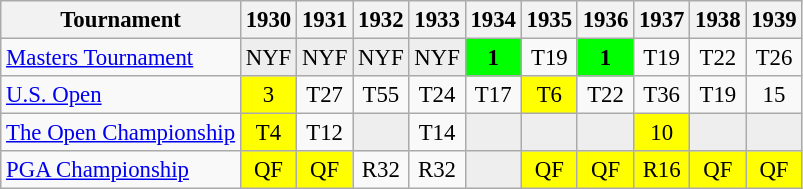<table class="wikitable" style="font-size:95%;text-align:center;">
<tr>
<th>Tournament</th>
<th>1930</th>
<th>1931</th>
<th>1932</th>
<th>1933</th>
<th>1934</th>
<th>1935</th>
<th>1936</th>
<th>1937</th>
<th>1938</th>
<th>1939</th>
</tr>
<tr>
<td align=left><a href='#'>Masters Tournament</a></td>
<td style="background:#eeeeee;">NYF</td>
<td style="background:#eeeeee;">NYF</td>
<td style="background:#eeeeee;">NYF</td>
<td style="background:#eeeeee;">NYF</td>
<td style="background:lime;"><strong>1</strong></td>
<td>T19</td>
<td style="background:lime;"><strong>1</strong></td>
<td>T19</td>
<td>T22</td>
<td>T26</td>
</tr>
<tr>
<td align=left><a href='#'>U.S. Open</a></td>
<td style="background:yellow;">3</td>
<td>T27</td>
<td>T55</td>
<td>T24</td>
<td>T17</td>
<td style="background:yellow;">T6</td>
<td>T22</td>
<td>T36</td>
<td>T19</td>
<td>15</td>
</tr>
<tr>
<td align=left><a href='#'>The Open Championship</a></td>
<td style="background:yellow;">T4</td>
<td>T12</td>
<td style="background:#eeeeee;"></td>
<td>T14</td>
<td style="background:#eeeeee;"></td>
<td style="background:#eeeeee;"></td>
<td style="background:#eeeeee;"></td>
<td style="background:yellow;">10</td>
<td style="background:#eeeeee;"></td>
<td style="background:#eeeeee;"></td>
</tr>
<tr>
<td align=left><a href='#'>PGA Championship</a></td>
<td style="background:yellow;">QF</td>
<td style="background:yellow;">QF</td>
<td>R32</td>
<td>R32</td>
<td style="background:#eeeeee;"></td>
<td style="background:yellow;">QF</td>
<td style="background:yellow;">QF</td>
<td style="background:yellow;">R16</td>
<td style="background:yellow;">QF</td>
<td style="background:yellow;">QF</td>
</tr>
</table>
